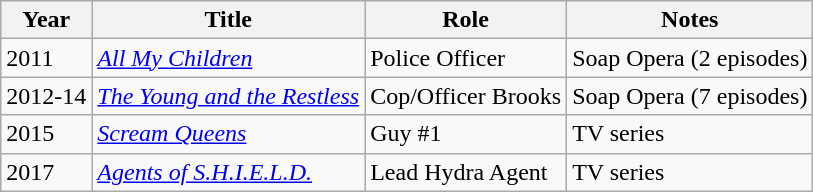<table class="wikitable">
<tr>
<th>Year</th>
<th>Title</th>
<th>Role</th>
<th>Notes</th>
</tr>
<tr>
<td>2011</td>
<td><em><a href='#'>All My Children</a></em></td>
<td>Police Officer</td>
<td>Soap Opera (2 episodes)</td>
</tr>
<tr>
<td>2012-14</td>
<td><em><a href='#'>The Young and the Restless</a></em></td>
<td>Cop/Officer Brooks</td>
<td>Soap Opera (7 episodes)</td>
</tr>
<tr>
<td>2015</td>
<td><em><a href='#'>Scream Queens</a></em></td>
<td>Guy #1</td>
<td>TV series</td>
</tr>
<tr>
<td>2017</td>
<td><em><a href='#'>Agents of S.H.I.E.L.D.</a></em></td>
<td>Lead Hydra Agent</td>
<td>TV series</td>
</tr>
</table>
